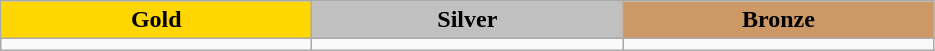<table class="wikitable" style="text-align:left">
<tr align="center">
<td width=200 bgcolor=gold><strong>Gold</strong></td>
<td width=200 bgcolor=silver><strong>Silver</strong></td>
<td width=200 bgcolor=CC9966><strong>Bronze</strong></td>
</tr>
<tr>
<td></td>
<td></td>
<td></td>
</tr>
</table>
